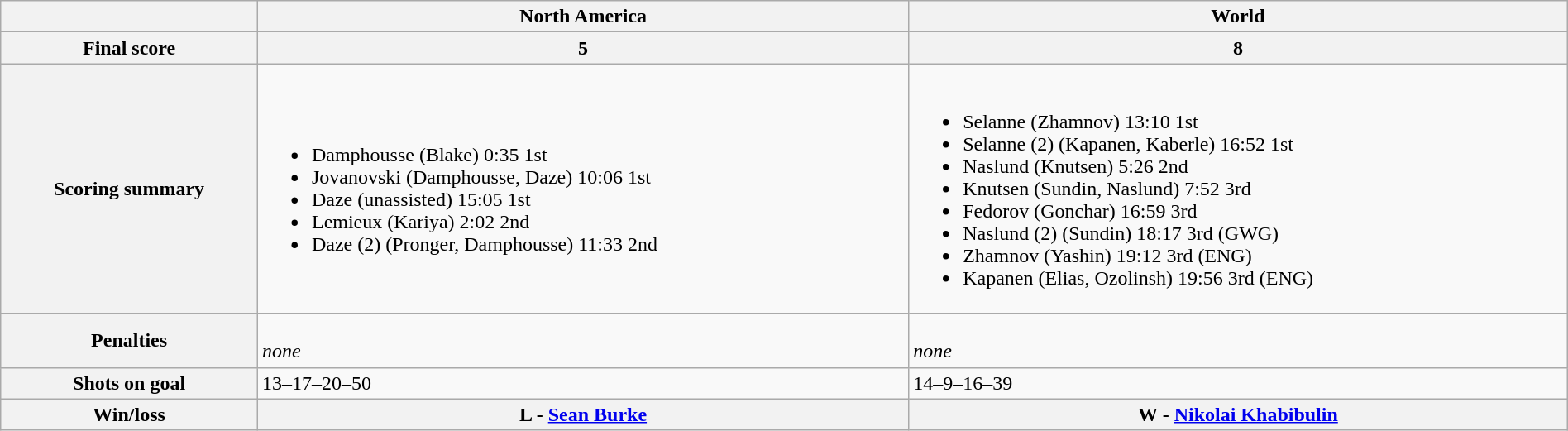<table class="wikitable" style="width:100%">
<tr>
<th></th>
<th>North America</th>
<th>World</th>
</tr>
<tr>
<th>Final score</th>
<th>5</th>
<th>8</th>
</tr>
<tr>
<th>Scoring summary</th>
<td><br><ul><li>Damphousse (Blake) 0:35 1st</li><li>Jovanovski (Damphousse, Daze) 10:06 1st</li><li>Daze (unassisted) 15:05 1st</li><li>Lemieux (Kariya) 2:02 2nd</li><li>Daze (2) (Pronger, Damphousse) 11:33 2nd</li></ul></td>
<td><br><ul><li>Selanne (Zhamnov) 13:10 1st</li><li>Selanne (2) (Kapanen, Kaberle) 16:52 1st</li><li>Naslund (Knutsen) 5:26 2nd</li><li>Knutsen (Sundin, Naslund) 7:52 3rd</li><li>Fedorov (Gonchar) 16:59 3rd</li><li>Naslund (2) (Sundin) 18:17 3rd (GWG)</li><li>Zhamnov (Yashin) 19:12 3rd (ENG)</li><li>Kapanen (Elias, Ozolinsh) 19:56 3rd (ENG)</li></ul></td>
</tr>
<tr>
<th>Penalties</th>
<td><br><em>none</em></td>
<td><br><em>none</em></td>
</tr>
<tr>
<th>Shots on goal</th>
<td>13–17–20–50</td>
<td>14–9–16–39</td>
</tr>
<tr>
<th>Win/loss</th>
<th><strong>L</strong> - <a href='#'>Sean Burke</a></th>
<th><strong>W</strong> - <a href='#'>Nikolai Khabibulin</a></th>
</tr>
</table>
